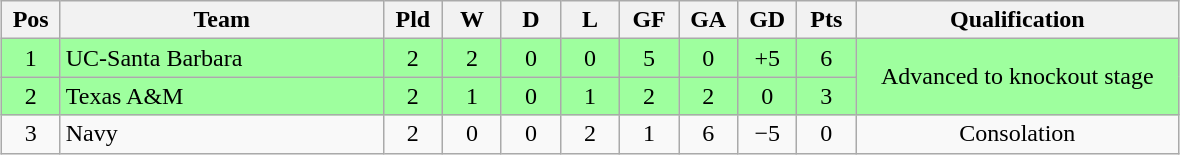<table class="wikitable" style="text-align:center; margin: 1em auto">
<tr>
<th style="width:2em">Pos</th>
<th style="width:13em">Team</th>
<th style="width:2em">Pld</th>
<th style="width:2em">W</th>
<th style="width:2em">D</th>
<th style="width:2em">L</th>
<th style="width:2em">GF</th>
<th style="width:2em">GA</th>
<th style="width:2em">GD</th>
<th style="width:2em">Pts</th>
<th style="width:13em">Qualification</th>
</tr>
<tr bgcolor="#9eff9e">
<td>1</td>
<td style="text-align:left">UC-Santa Barbara</td>
<td>2</td>
<td>2</td>
<td>0</td>
<td>0</td>
<td>5</td>
<td>0</td>
<td>+5</td>
<td>6</td>
<td rowspan="2">Advanced to knockout stage</td>
</tr>
<tr bgcolor="#9eff9e">
<td>2</td>
<td style="text-align:left">Texas A&M</td>
<td>2</td>
<td>1</td>
<td>0</td>
<td>1</td>
<td>2</td>
<td>2</td>
<td>0</td>
<td>3</td>
</tr>
<tr>
<td>3</td>
<td style="text-align:left">Navy</td>
<td>2</td>
<td>0</td>
<td>0</td>
<td>2</td>
<td>1</td>
<td>6</td>
<td>−5</td>
<td>0</td>
<td>Consolation</td>
</tr>
</table>
